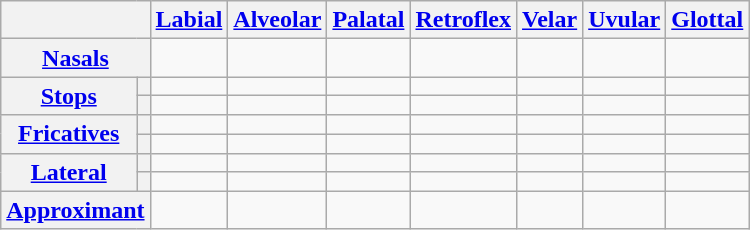<table class="wikitable" style="text-align: center">
<tr>
<th colspan=2></th>
<th><a href='#'>Labial</a></th>
<th><a href='#'>Alveolar</a></th>
<th><a href='#'>Palatal</a></th>
<th><a href='#'>Retroflex</a></th>
<th><a href='#'>Velar</a></th>
<th><a href='#'>Uvular</a></th>
<th><a href='#'>Glottal</a></th>
</tr>
<tr>
<th colspan=2><a href='#'>Nasals</a></th>
<td></td>
<td></td>
<td></td>
<td></td>
<td></td>
<td></td>
<td></td>
</tr>
<tr>
<th rowspan=2><a href='#'>Stops</a></th>
<th></th>
<td></td>
<td></td>
<td></td>
<td></td>
<td></td>
<td></td>
<td></td>
</tr>
<tr>
<th></th>
<td></td>
<td></td>
<td></td>
<td></td>
<td></td>
<td></td>
<td></td>
</tr>
<tr>
<th rowspan=2><a href='#'>Fricatives</a></th>
<th></th>
<td></td>
<td></td>
<td></td>
<td></td>
<td></td>
<td></td>
<td></td>
</tr>
<tr>
<th></th>
<td></td>
<td></td>
<td></td>
<td></td>
<td></td>
<td></td>
<td></td>
</tr>
<tr>
<th rowspan=2><a href='#'>Lateral</a></th>
<th></th>
<td></td>
<td></td>
<td></td>
<td></td>
<td></td>
<td></td>
<td></td>
</tr>
<tr>
<th></th>
<td></td>
<td></td>
<td></td>
<td></td>
<td></td>
<td></td>
<td></td>
</tr>
<tr>
<th colspan=2><a href='#'>Approximant</a></th>
<td></td>
<td></td>
<td></td>
<td></td>
<td></td>
<td></td>
<td></td>
</tr>
</table>
